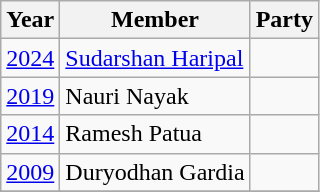<table class="wikitable sortable">
<tr>
<th>Year</th>
<th>Member</th>
<th colspan=2>Party</th>
</tr>
<tr>
<td><a href='#'>2024</a></td>
<td><a href='#'>Sudarshan Haripal</a></td>
<td></td>
</tr>
<tr>
<td><a href='#'>2019</a></td>
<td>Nauri Nayak</td>
<td></td>
</tr>
<tr>
<td><a href='#'>2014</a></td>
<td>Ramesh Patua</td>
<td></td>
</tr>
<tr>
<td><a href='#'>2009</a></td>
<td>Duryodhan Gardia</td>
<td></td>
</tr>
<tr>
</tr>
</table>
